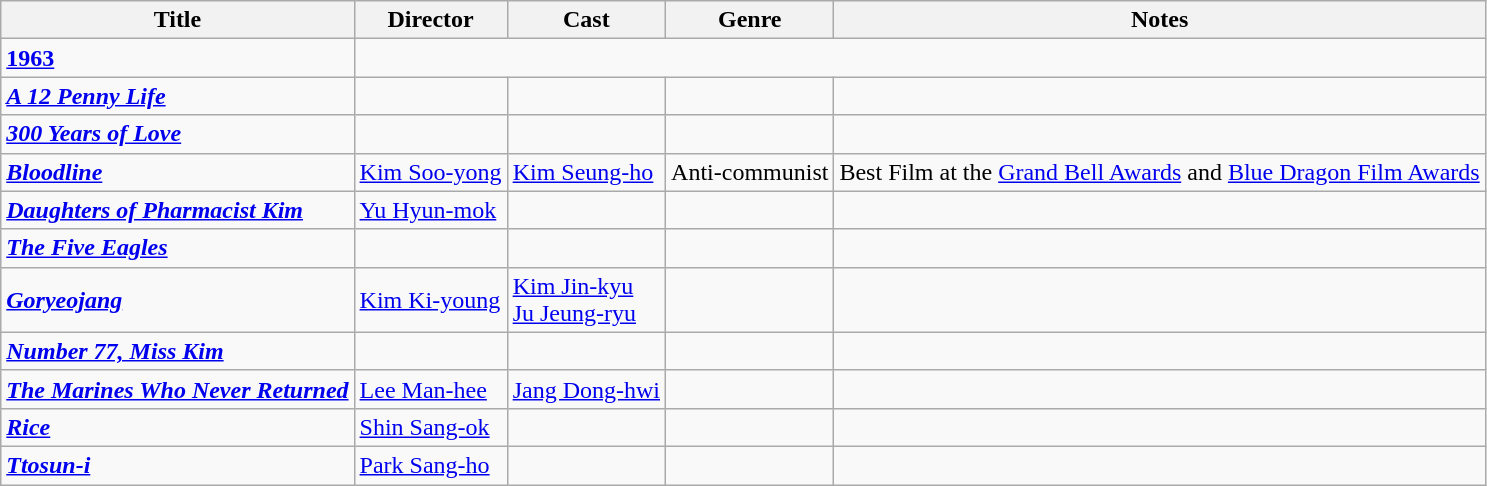<table class="wikitable">
<tr>
<th>Title</th>
<th>Director</th>
<th>Cast</th>
<th>Genre</th>
<th>Notes</th>
</tr>
<tr>
<td><strong><a href='#'>1963</a></strong></td>
</tr>
<tr>
<td><strong><em><a href='#'>A 12 Penny Life</a></em></strong></td>
<td></td>
<td></td>
<td></td>
<td></td>
</tr>
<tr>
<td><strong><em><a href='#'>300 Years of Love</a></em></strong></td>
<td></td>
<td></td>
<td></td>
<td></td>
</tr>
<tr>
<td><strong><em><a href='#'>Bloodline</a></em></strong></td>
<td><a href='#'>Kim Soo-yong</a></td>
<td><a href='#'>Kim Seung-ho</a></td>
<td>Anti-communist</td>
<td>Best Film at the <a href='#'>Grand Bell Awards</a> and <a href='#'>Blue Dragon Film Awards</a></td>
</tr>
<tr>
<td><strong><em><a href='#'>Daughters of Pharmacist Kim</a></em></strong></td>
<td><a href='#'>Yu Hyun-mok</a></td>
<td></td>
<td></td>
<td></td>
</tr>
<tr>
<td><strong><em><a href='#'>The Five Eagles</a></em></strong></td>
<td></td>
<td></td>
<td></td>
<td></td>
</tr>
<tr>
<td><strong><em><a href='#'>Goryeojang</a></em></strong></td>
<td><a href='#'>Kim Ki-young</a></td>
<td><a href='#'>Kim Jin-kyu</a><br><a href='#'>Ju Jeung-ryu</a></td>
<td></td>
<td></td>
</tr>
<tr>
<td><strong><em><a href='#'>Number 77, Miss Kim</a></em></strong></td>
<td></td>
<td></td>
<td></td>
<td></td>
</tr>
<tr>
<td><strong><em><a href='#'>The Marines Who Never Returned</a></em></strong></td>
<td><a href='#'>Lee Man-hee</a></td>
<td><a href='#'>Jang Dong-hwi</a></td>
<td></td>
<td></td>
</tr>
<tr>
<td><strong><em><a href='#'>Rice</a></em></strong></td>
<td><a href='#'>Shin Sang-ok</a></td>
<td></td>
<td></td>
<td></td>
</tr>
<tr>
<td><strong><em><a href='#'>Ttosun-i</a></em></strong></td>
<td><a href='#'>Park Sang-ho</a></td>
<td></td>
<td></td>
<td></td>
</tr>
</table>
